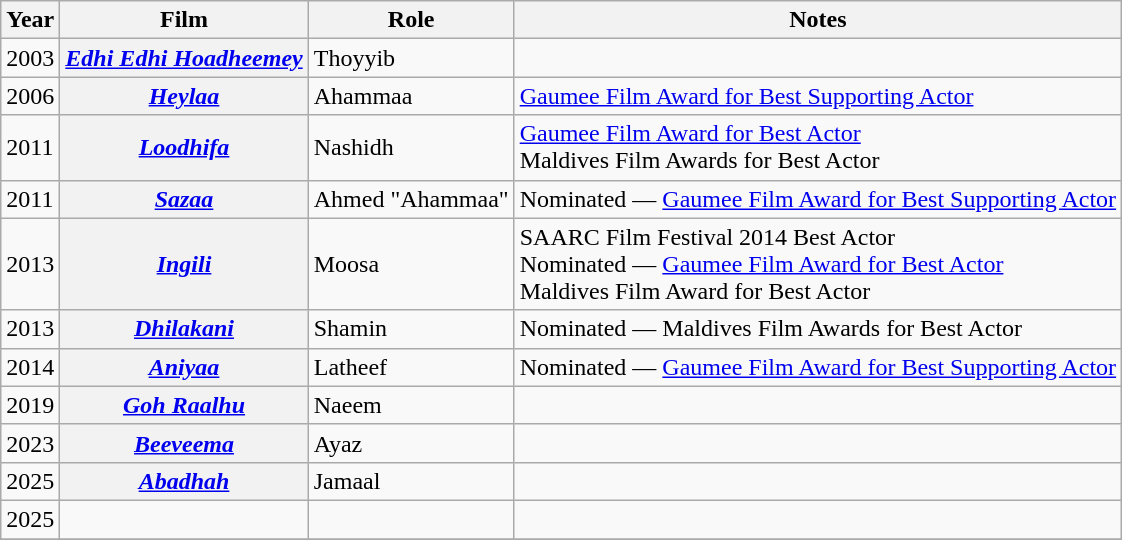<table class="wikitable">
<tr>
<th>Year</th>
<th>Film</th>
<th>Role</th>
<th>Notes</th>
</tr>
<tr>
<td>2003</td>
<th scope="row"><em><a href='#'>Edhi Edhi Hoadheemey</a></em></th>
<td>Thoyyib</td>
<td></td>
</tr>
<tr>
<td>2006</td>
<th scope="row"><em><a href='#'>Heylaa</a></em></th>
<td>Ahammaa</td>
<td><a href='#'>Gaumee Film Award for Best Supporting Actor</a></td>
</tr>
<tr>
<td>2011</td>
<th scope="row"><em><a href='#'>Loodhifa</a></em></th>
<td>Nashidh</td>
<td><a href='#'>Gaumee Film Award for Best Actor</a><br>Maldives Film Awards for Best Actor</td>
</tr>
<tr>
<td>2011</td>
<th scope="row"><em><a href='#'>Sazaa</a></em></th>
<td>Ahmed "Ahammaa"</td>
<td>Nominated — <a href='#'>Gaumee Film Award for Best Supporting Actor</a></td>
</tr>
<tr>
<td>2013</td>
<th scope="row"><em><a href='#'>Ingili</a></em></th>
<td>Moosa</td>
<td>SAARC Film Festival 2014 Best Actor<br> Nominated — <a href='#'>Gaumee Film Award for Best Actor</a><br>Maldives Film Award for Best Actor</td>
</tr>
<tr>
<td>2013</td>
<th scope="row"><em><a href='#'>Dhilakani</a></em></th>
<td>Shamin</td>
<td>Nominated — Maldives Film Awards for Best Actor</td>
</tr>
<tr>
<td>2014</td>
<th scope="row"><em><a href='#'>Aniyaa</a></em></th>
<td>Latheef</td>
<td>Nominated — <a href='#'>Gaumee Film Award for Best Supporting Actor</a></td>
</tr>
<tr>
<td>2019</td>
<th scope="row"><em><a href='#'>Goh Raalhu</a></em></th>
<td>Naeem</td>
<td></td>
</tr>
<tr>
<td>2023</td>
<th scope="row"><em><a href='#'>Beeveema</a></em></th>
<td>Ayaz</td>
<td></td>
</tr>
<tr>
<td>2025</td>
<th scope="row"><em><a href='#'>Abadhah</a></em></th>
<td>Jamaal</td>
<td></td>
</tr>
<tr>
<td>2025</td>
<td></td>
<td></td>
<td></td>
</tr>
<tr>
</tr>
</table>
